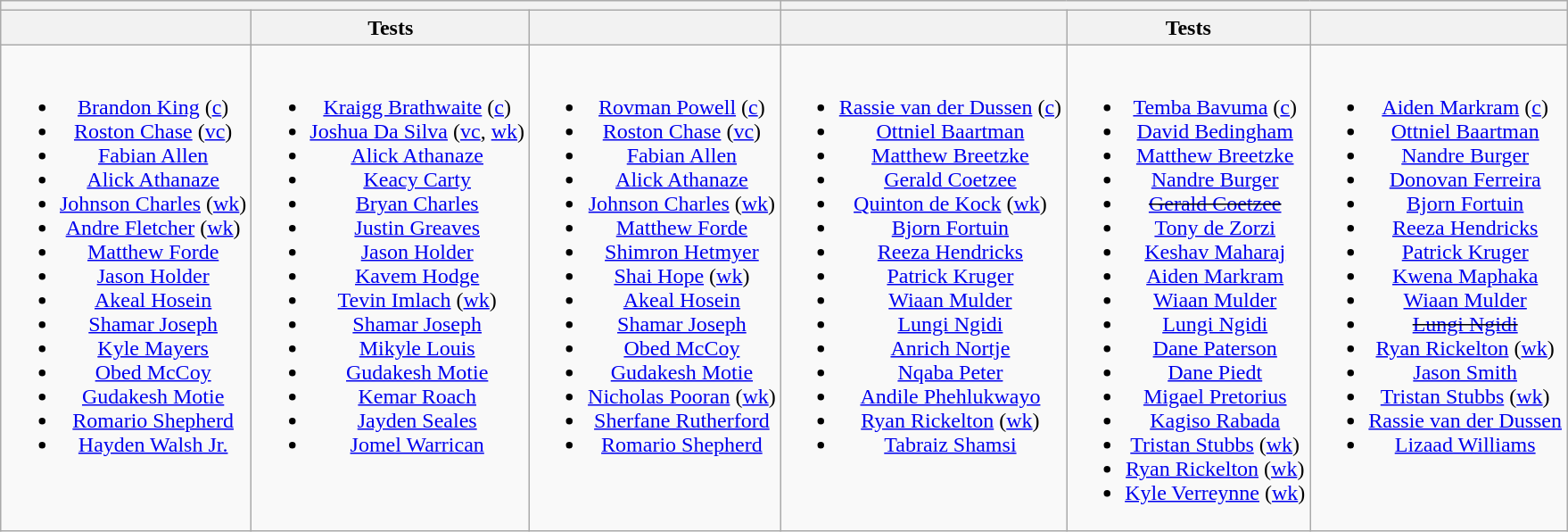<table class="wikitable" style="text-align:center; margin:auto">
<tr>
<th colspan="3"></th>
<th colspan="3"></th>
</tr>
<tr>
<th></th>
<th>Tests</th>
<th></th>
<th></th>
<th>Tests</th>
<th></th>
</tr>
<tr style="vertical-align:top">
<td><br><ul><li><a href='#'>Brandon King</a> (<a href='#'>c</a>)</li><li><a href='#'>Roston Chase</a> (<a href='#'>vc</a>)</li><li><a href='#'>Fabian Allen</a></li><li><a href='#'>Alick Athanaze</a></li><li><a href='#'>Johnson Charles</a> (<a href='#'>wk</a>)</li><li><a href='#'>Andre Fletcher</a> (<a href='#'>wk</a>)</li><li><a href='#'>Matthew Forde</a></li><li><a href='#'>Jason Holder</a></li><li><a href='#'>Akeal Hosein</a></li><li><a href='#'>Shamar Joseph</a></li><li><a href='#'>Kyle Mayers</a></li><li><a href='#'>Obed McCoy</a></li><li><a href='#'>Gudakesh Motie</a></li><li><a href='#'>Romario Shepherd</a></li><li><a href='#'>Hayden Walsh Jr.</a></li></ul></td>
<td><br><ul><li><a href='#'>Kraigg Brathwaite</a> (<a href='#'>c</a>)</li><li><a href='#'>Joshua Da Silva</a> (<a href='#'>vc</a>, <a href='#'>wk</a>)</li><li><a href='#'>Alick Athanaze</a></li><li><a href='#'>Keacy Carty</a></li><li><a href='#'>Bryan Charles</a></li><li><a href='#'>Justin Greaves</a></li><li><a href='#'>Jason Holder</a></li><li><a href='#'>Kavem Hodge</a></li><li><a href='#'>Tevin Imlach</a> (<a href='#'>wk</a>)</li><li><a href='#'>Shamar Joseph</a></li><li><a href='#'>Mikyle Louis</a></li><li><a href='#'>Gudakesh Motie</a></li><li><a href='#'>Kemar Roach</a></li><li><a href='#'>Jayden Seales</a></li><li><a href='#'>Jomel Warrican</a></li></ul></td>
<td><br><ul><li><a href='#'>Rovman Powell</a> (<a href='#'>c</a>)</li><li><a href='#'>Roston Chase</a> (<a href='#'>vc</a>)</li><li><a href='#'>Fabian Allen</a></li><li><a href='#'>Alick Athanaze</a></li><li><a href='#'>Johnson Charles</a> (<a href='#'>wk</a>)</li><li><a href='#'>Matthew Forde</a></li><li><a href='#'>Shimron Hetmyer</a></li><li><a href='#'>Shai Hope</a> (<a href='#'>wk</a>)</li><li><a href='#'>Akeal Hosein</a></li><li><a href='#'>Shamar Joseph</a></li><li><a href='#'>Obed McCoy</a></li><li><a href='#'>Gudakesh Motie</a></li><li><a href='#'>Nicholas Pooran</a> (<a href='#'>wk</a>)</li><li><a href='#'>Sherfane Rutherford</a></li><li><a href='#'>Romario Shepherd</a></li></ul></td>
<td><br><ul><li><a href='#'>Rassie van der Dussen</a> (<a href='#'>c</a>)</li><li><a href='#'>Ottniel Baartman</a></li><li><a href='#'>Matthew Breetzke</a></li><li><a href='#'>Gerald Coetzee</a></li><li><a href='#'>Quinton de Kock</a> (<a href='#'>wk</a>)</li><li><a href='#'>Bjorn Fortuin</a></li><li><a href='#'>Reeza Hendricks</a></li><li><a href='#'>Patrick Kruger</a></li><li><a href='#'>Wiaan Mulder</a></li><li><a href='#'>Lungi Ngidi</a></li><li><a href='#'>Anrich Nortje</a></li><li><a href='#'>Nqaba Peter</a></li><li><a href='#'>Andile Phehlukwayo</a></li><li><a href='#'>Ryan Rickelton</a> (<a href='#'>wk</a>)</li><li><a href='#'>Tabraiz Shamsi</a></li></ul></td>
<td><br><ul><li><a href='#'>Temba Bavuma</a> (<a href='#'>c</a>)</li><li><a href='#'>David Bedingham</a></li><li><a href='#'>Matthew Breetzke</a></li><li><a href='#'>Nandre Burger</a></li><li><s><a href='#'>Gerald Coetzee</a></s></li><li><a href='#'>Tony de Zorzi</a></li><li><a href='#'>Keshav Maharaj</a></li><li><a href='#'>Aiden Markram</a></li><li><a href='#'>Wiaan Mulder</a></li><li><a href='#'>Lungi Ngidi</a></li><li><a href='#'>Dane Paterson</a></li><li><a href='#'>Dane Piedt</a></li><li><a href='#'>Migael Pretorius</a></li><li><a href='#'>Kagiso Rabada</a></li><li><a href='#'>Tristan Stubbs</a> (<a href='#'>wk</a>)</li><li><a href='#'>Ryan Rickelton</a> (<a href='#'>wk</a>)</li><li><a href='#'>Kyle Verreynne</a> (<a href='#'>wk</a>)</li></ul></td>
<td><br><ul><li><a href='#'>Aiden Markram</a> (<a href='#'>c</a>)</li><li><a href='#'>Ottniel Baartman</a></li><li><a href='#'>Nandre Burger</a></li><li><a href='#'>Donovan Ferreira</a></li><li><a href='#'>Bjorn Fortuin</a></li><li><a href='#'>Reeza Hendricks</a></li><li><a href='#'>Patrick Kruger</a></li><li><a href='#'>Kwena Maphaka</a></li><li><a href='#'>Wiaan Mulder</a></li><li><s><a href='#'>Lungi Ngidi</a></s></li><li><a href='#'>Ryan Rickelton</a> (<a href='#'>wk</a>)</li><li><a href='#'>Jason Smith</a></li><li><a href='#'>Tristan Stubbs</a> (<a href='#'>wk</a>)</li><li><a href='#'>Rassie van der Dussen</a></li><li><a href='#'>Lizaad Williams</a></li></ul></td>
</tr>
</table>
